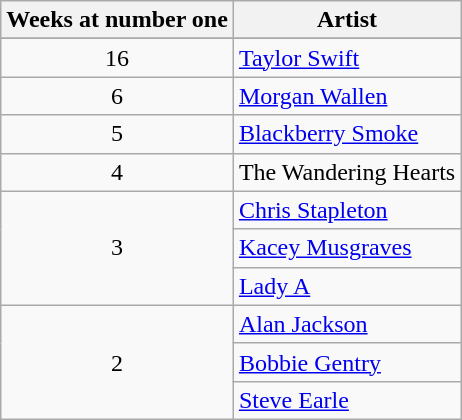<table class="wikitable plainrowheaders sortable">
<tr>
<th scope=col>Weeks at number one</th>
<th scope=col>Artist</th>
</tr>
<tr class=unsortable>
</tr>
<tr>
<td align="center">16</td>
<td><a href='#'>Taylor Swift</a></td>
</tr>
<tr>
<td align="center">6</td>
<td><a href='#'>Morgan Wallen</a></td>
</tr>
<tr>
<td align="center">5</td>
<td><a href='#'>Blackberry Smoke</a></td>
</tr>
<tr>
<td align="center">4</td>
<td>The Wandering Hearts</td>
</tr>
<tr>
<td align="center" rowspan=3>3</td>
<td><a href='#'>Chris Stapleton</a></td>
</tr>
<tr>
<td><a href='#'>Kacey Musgraves</a></td>
</tr>
<tr>
<td><a href='#'>Lady A</a></td>
</tr>
<tr>
<td align="center" rowspan=3>2</td>
<td><a href='#'>Alan Jackson</a></td>
</tr>
<tr>
<td><a href='#'>Bobbie Gentry</a></td>
</tr>
<tr>
<td><a href='#'>Steve Earle</a></td>
</tr>
</table>
